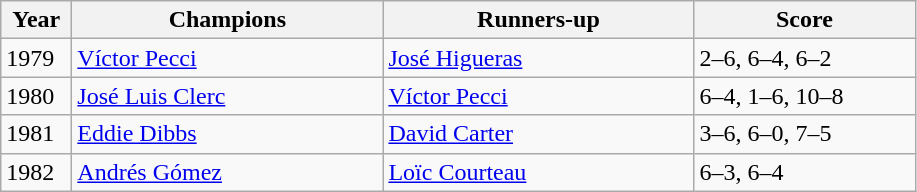<table class=wikitable>
<tr>
<th style="width:40px">Year</th>
<th style="width:200px">Champions</th>
<th style="width:200px">Runners-up</th>
<th style="width:140px" class="unsortable">Score</th>
</tr>
<tr>
<td>1979</td>
<td> <a href='#'>Víctor Pecci</a></td>
<td> <a href='#'>José Higueras</a></td>
<td>2–6, 6–4, 6–2</td>
</tr>
<tr>
<td>1980</td>
<td> <a href='#'>José Luis Clerc</a></td>
<td> <a href='#'>Víctor Pecci</a></td>
<td>6–4, 1–6, 10–8</td>
</tr>
<tr>
<td>1981</td>
<td> <a href='#'>Eddie Dibbs</a></td>
<td> <a href='#'>David Carter</a></td>
<td>3–6, 6–0, 7–5</td>
</tr>
<tr>
<td>1982</td>
<td> <a href='#'>Andrés Gómez</a></td>
<td> <a href='#'>Loïc Courteau</a></td>
<td>6–3, 6–4</td>
</tr>
</table>
